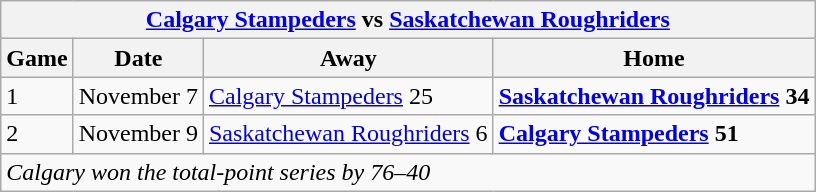<table class="wikitable">
<tr>
<th colspan="4"><a href='#'>Calgary Stampeders</a> vs <a href='#'>Saskatchewan Roughriders</a></th>
</tr>
<tr>
<th>Game</th>
<th>Date</th>
<th>Away</th>
<th>Home</th>
</tr>
<tr>
<td>1</td>
<td>November 7</td>
<td><a href='#'>Calgary Stampeders</a> 25</td>
<td><strong><a href='#'>Saskatchewan Roughriders</a> 34</strong></td>
</tr>
<tr>
<td>2</td>
<td>November 9</td>
<td><a href='#'>Saskatchewan Roughriders</a> 6</td>
<td><strong><a href='#'>Calgary Stampeders</a> 51</strong></td>
</tr>
<tr>
<td colspan="4"><em>Calgary won the total-point series by 76–40</em></td>
</tr>
</table>
